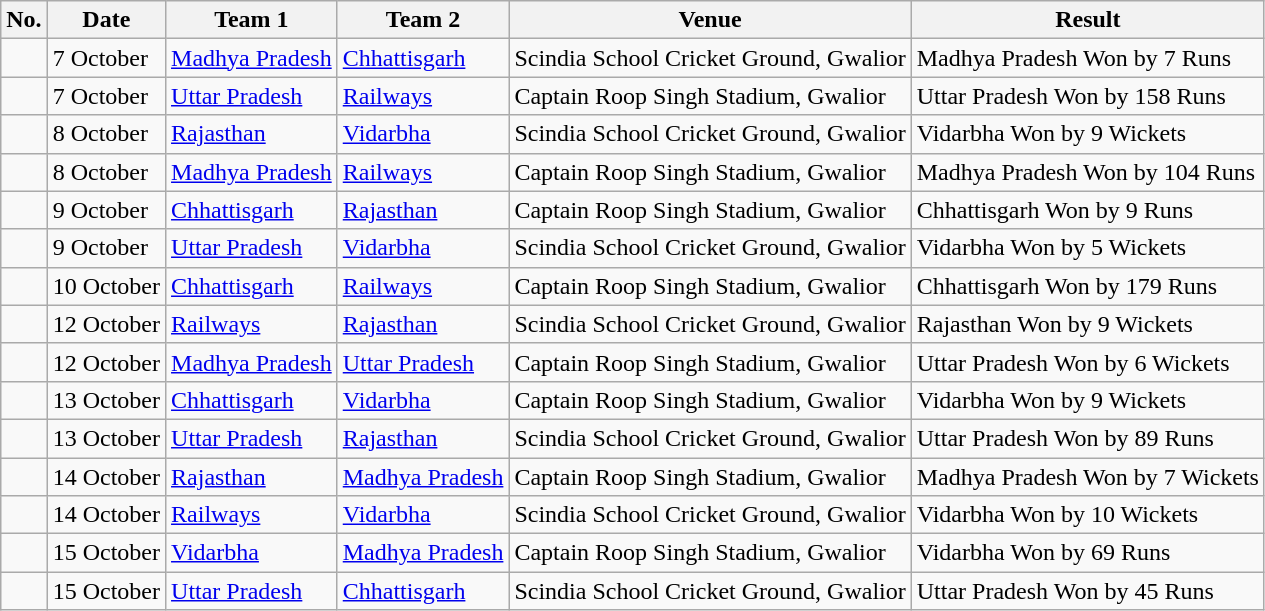<table class="wikitable collapsible collapsed">
<tr>
<th>No.</th>
<th>Date</th>
<th>Team 1</th>
<th>Team 2</th>
<th>Venue</th>
<th>Result</th>
</tr>
<tr>
<td> </td>
<td>7 October</td>
<td><a href='#'>Madhya Pradesh</a></td>
<td><a href='#'>Chhattisgarh</a></td>
<td>Scindia School Cricket Ground, Gwalior</td>
<td>Madhya Pradesh Won by 7 Runs</td>
</tr>
<tr>
<td> </td>
<td>7 October</td>
<td><a href='#'>Uttar Pradesh</a></td>
<td><a href='#'>Railways</a></td>
<td>Captain Roop Singh Stadium, Gwalior</td>
<td>Uttar Pradesh Won by 158 Runs</td>
</tr>
<tr>
<td> </td>
<td>8 October</td>
<td><a href='#'>Rajasthan</a></td>
<td><a href='#'>Vidarbha</a></td>
<td>Scindia School Cricket Ground, Gwalior</td>
<td>Vidarbha Won by 9 Wickets</td>
</tr>
<tr>
<td> </td>
<td>8 October</td>
<td><a href='#'>Madhya Pradesh</a></td>
<td><a href='#'>Railways</a></td>
<td>Captain Roop Singh Stadium, Gwalior</td>
<td>Madhya Pradesh Won by 104 Runs</td>
</tr>
<tr>
<td> </td>
<td>9 October</td>
<td><a href='#'>Chhattisgarh</a></td>
<td><a href='#'>Rajasthan</a></td>
<td>Captain Roop Singh Stadium, Gwalior</td>
<td>Chhattisgarh Won by 9 Runs</td>
</tr>
<tr>
<td> </td>
<td>9 October</td>
<td><a href='#'>Uttar Pradesh</a></td>
<td><a href='#'>Vidarbha</a></td>
<td>Scindia School Cricket Ground, Gwalior</td>
<td>Vidarbha Won by 5 Wickets</td>
</tr>
<tr>
<td> </td>
<td>10 October</td>
<td><a href='#'>Chhattisgarh</a></td>
<td><a href='#'>Railways</a></td>
<td>Captain Roop Singh Stadium, Gwalior</td>
<td>Chhattisgarh Won by 179 Runs</td>
</tr>
<tr>
<td> </td>
<td>12 October</td>
<td><a href='#'>Railways</a></td>
<td><a href='#'>Rajasthan</a></td>
<td>Scindia School Cricket Ground, Gwalior</td>
<td>Rajasthan Won by 9 Wickets</td>
</tr>
<tr>
<td> </td>
<td>12 October</td>
<td><a href='#'>Madhya Pradesh</a></td>
<td><a href='#'>Uttar Pradesh</a></td>
<td>Captain Roop Singh Stadium, Gwalior</td>
<td>Uttar Pradesh Won by 6 Wickets</td>
</tr>
<tr>
<td> </td>
<td>13 October</td>
<td><a href='#'>Chhattisgarh</a></td>
<td><a href='#'>Vidarbha</a></td>
<td>Captain Roop Singh Stadium, Gwalior</td>
<td>Vidarbha Won by 9 Wickets</td>
</tr>
<tr>
<td> </td>
<td>13 October</td>
<td><a href='#'>Uttar Pradesh</a></td>
<td><a href='#'>Rajasthan</a></td>
<td>Scindia School Cricket Ground, Gwalior</td>
<td>Uttar Pradesh Won by 89 Runs</td>
</tr>
<tr>
<td> </td>
<td>14 October</td>
<td><a href='#'>Rajasthan</a></td>
<td><a href='#'>Madhya Pradesh</a></td>
<td>Captain Roop Singh Stadium, Gwalior</td>
<td>Madhya Pradesh Won by 7 Wickets</td>
</tr>
<tr>
<td> </td>
<td>14 October</td>
<td><a href='#'>Railways</a></td>
<td><a href='#'>Vidarbha</a></td>
<td>Scindia School Cricket Ground, Gwalior</td>
<td>Vidarbha Won by 10 Wickets</td>
</tr>
<tr>
<td> </td>
<td>15 October</td>
<td><a href='#'>Vidarbha</a></td>
<td><a href='#'>Madhya Pradesh</a></td>
<td>Captain Roop Singh Stadium, Gwalior</td>
<td>Vidarbha Won by 69 Runs</td>
</tr>
<tr>
<td> </td>
<td>15 October</td>
<td><a href='#'>Uttar Pradesh</a></td>
<td><a href='#'>Chhattisgarh</a></td>
<td>Scindia School Cricket Ground, Gwalior</td>
<td>Uttar Pradesh Won by 45 Runs</td>
</tr>
</table>
